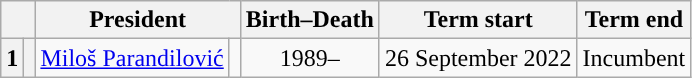<table class="wikitable" style="text-align:center">
<tr>
<th colspan="2"></th>
<th colspan="2">President</th>
<th>Birth–Death</th>
<th>Term start</th>
<th>Term end</th>
</tr>
<tr>
<th>1</th>
<th style="background:"></th>
<td><a href='#'>Miloš Parandilović</a></td>
<td></td>
<td>1989–</td>
<td>26 September 2022</td>
<td>Incumbent</td>
</tr>
</table>
